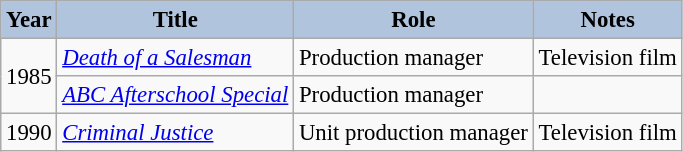<table class="wikitable" style="font-size:95%;">
<tr>
<th style="background:#B0C4DE;">Year</th>
<th style="background:#B0C4DE;">Title</th>
<th style="background:#B0C4DE;">Role</th>
<th style="background:#B0C4DE;">Notes</th>
</tr>
<tr>
<td rowspan=2>1985</td>
<td><em><a href='#'>Death of a Salesman</a></em></td>
<td>Production manager</td>
<td>Television film</td>
</tr>
<tr>
<td><em><a href='#'>ABC Afterschool Special</a></em></td>
<td>Production manager</td>
<td></td>
</tr>
<tr>
<td>1990</td>
<td><em><a href='#'>Criminal Justice</a></em></td>
<td>Unit production manager</td>
<td>Television film</td>
</tr>
</table>
